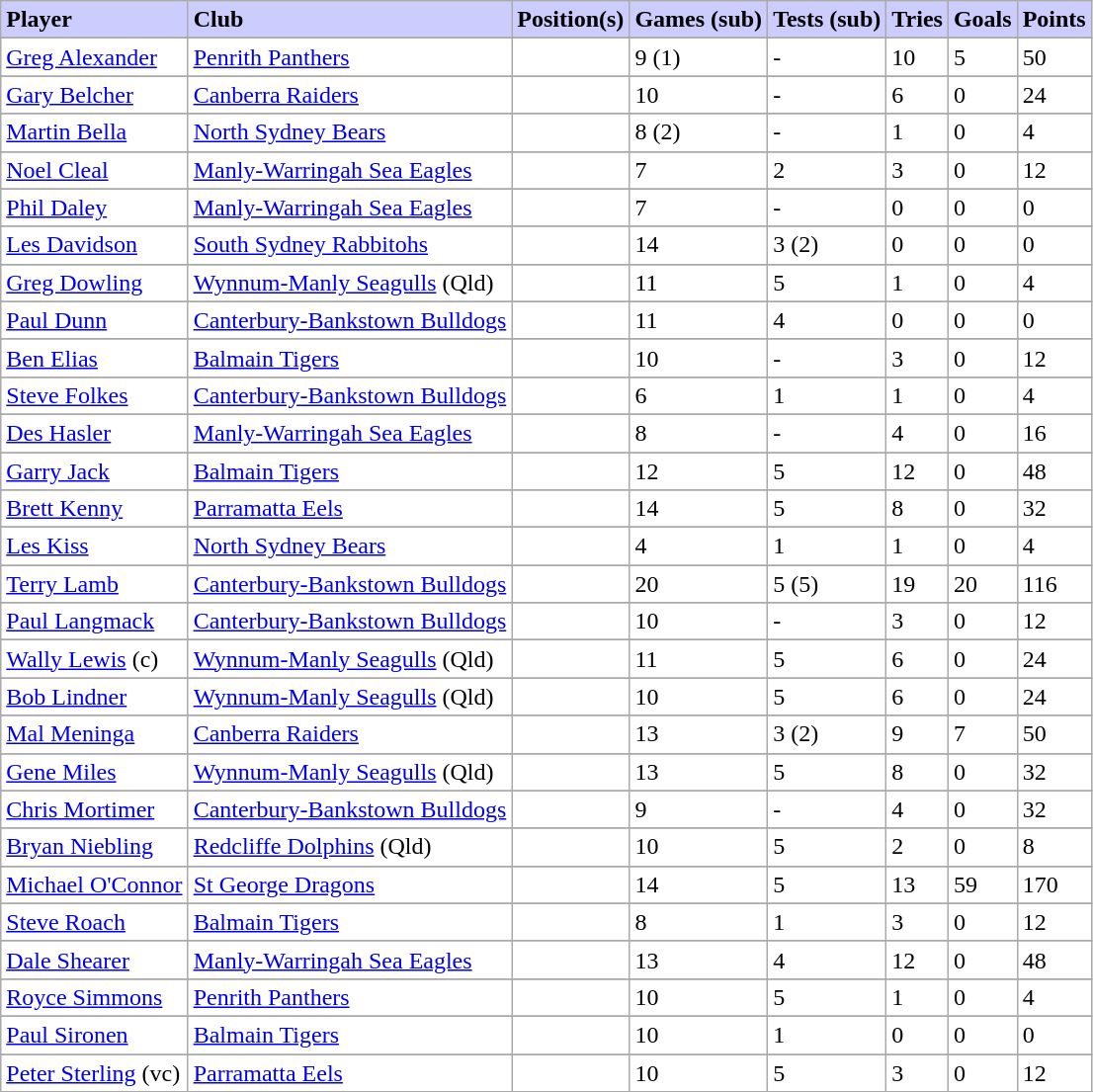<table class=wikitable>
<tr bgcolor="#CCCCFF">
<td><strong>Player</strong></td>
<td><strong>Club</strong></td>
<td><strong>Position(s)</strong></td>
<td><strong>Games (sub)</strong></td>
<td><strong>Tests (sub)</strong></td>
<td><strong>Tries</strong></td>
<td><strong>Goals</strong></td>
<td><strong>Points</strong></td>
</tr>
<tr>
</tr>
<tr bgcolor="#FFFFFF">
<td> <a href='#'>Greg Alexander</a></td>
<td> <a href='#'>Penrith Panthers</a></td>
<td></td>
<td>9 (1)</td>
<td>-</td>
<td>10</td>
<td>5</td>
<td>50</td>
</tr>
<tr>
</tr>
<tr bgcolor="#FFFFFF">
<td> <a href='#'>Gary Belcher</a></td>
<td> <a href='#'>Canberra Raiders</a></td>
<td></td>
<td>10</td>
<td>-</td>
<td>6</td>
<td>0</td>
<td>24</td>
</tr>
<tr>
</tr>
<tr bgcolor="#FFFFFF">
<td> <a href='#'>Martin Bella</a></td>
<td> <a href='#'>North Sydney Bears</a></td>
<td></td>
<td>8 (2)</td>
<td>-</td>
<td>1</td>
<td>0</td>
<td>4</td>
</tr>
<tr>
</tr>
<tr bgcolor="#FFFFFF">
<td> <a href='#'>Noel Cleal</a></td>
<td> <a href='#'>Manly-Warringah Sea Eagles</a></td>
<td></td>
<td>7</td>
<td>2</td>
<td>3</td>
<td>0</td>
<td>12</td>
</tr>
<tr>
</tr>
<tr bgcolor="#FFFFFF">
<td> <a href='#'>Phil Daley</a></td>
<td> <a href='#'>Manly-Warringah Sea Eagles</a></td>
<td></td>
<td>7</td>
<td>-</td>
<td>0</td>
<td>0</td>
<td>0</td>
</tr>
<tr>
</tr>
<tr bgcolor="#FFFFFF">
<td> <a href='#'>Les Davidson</a></td>
<td> <a href='#'>South Sydney Rabbitohs</a></td>
<td></td>
<td>14</td>
<td>3 (2)</td>
<td>0</td>
<td>0</td>
<td>0</td>
</tr>
<tr>
</tr>
<tr bgcolor="#FFFFFF">
<td> <a href='#'>Greg Dowling</a></td>
<td> <a href='#'>Wynnum-Manly Seagulls</a> (Qld)</td>
<td></td>
<td>11</td>
<td>5</td>
<td>1</td>
<td>0</td>
<td>4</td>
</tr>
<tr>
</tr>
<tr bgcolor="#FFFFFF">
<td> <a href='#'>Paul Dunn</a></td>
<td> <a href='#'>Canterbury-Bankstown Bulldogs</a></td>
<td></td>
<td>11</td>
<td>4</td>
<td>0</td>
<td>0</td>
<td>0</td>
</tr>
<tr>
</tr>
<tr bgcolor="#FFFFFF">
<td> <a href='#'>Ben Elias</a></td>
<td> <a href='#'>Balmain Tigers</a></td>
<td></td>
<td>10</td>
<td>-</td>
<td>3</td>
<td>0</td>
<td>12</td>
</tr>
<tr>
</tr>
<tr bgcolor="#FFFFFF">
<td> <a href='#'>Steve Folkes</a></td>
<td> <a href='#'>Canterbury-Bankstown Bulldogs</a></td>
<td></td>
<td>6</td>
<td>1</td>
<td>1</td>
<td>0</td>
<td>4</td>
</tr>
<tr>
</tr>
<tr bgcolor="#FFFFFF">
<td> <a href='#'>Des Hasler</a></td>
<td> <a href='#'>Manly-Warringah Sea Eagles</a></td>
<td></td>
<td>8</td>
<td>-</td>
<td>4</td>
<td>0</td>
<td>16</td>
</tr>
<tr>
</tr>
<tr bgcolor="#FFFFFF">
<td> <a href='#'>Garry Jack</a></td>
<td> <a href='#'>Balmain Tigers</a></td>
<td></td>
<td>12</td>
<td>5</td>
<td>12</td>
<td>0</td>
<td>48</td>
</tr>
<tr>
</tr>
<tr bgcolor="#FFFFFF">
<td> <a href='#'>Brett Kenny</a></td>
<td> <a href='#'>Parramatta Eels</a></td>
<td></td>
<td>14</td>
<td>5</td>
<td>8</td>
<td>0</td>
<td>32</td>
</tr>
<tr>
</tr>
<tr bgcolor="#FFFFFF">
<td> <a href='#'>Les Kiss</a></td>
<td> <a href='#'>North Sydney Bears</a></td>
<td></td>
<td>4</td>
<td>1</td>
<td>1</td>
<td>0</td>
<td>4</td>
</tr>
<tr>
</tr>
<tr bgcolor="#FFFFFF">
<td> <a href='#'>Terry Lamb</a></td>
<td> <a href='#'>Canterbury-Bankstown Bulldogs</a></td>
<td></td>
<td>20</td>
<td>5 (5)</td>
<td>19</td>
<td>20</td>
<td>116</td>
</tr>
<tr>
</tr>
<tr bgcolor="#FFFFFF">
<td> <a href='#'>Paul Langmack</a></td>
<td> <a href='#'>Canterbury-Bankstown Bulldogs</a></td>
<td></td>
<td>10</td>
<td>-</td>
<td>3</td>
<td>0</td>
<td>12</td>
</tr>
<tr>
</tr>
<tr bgcolor="#FFFFFF">
<td> <a href='#'>Wally Lewis</a> (c)</td>
<td> <a href='#'>Wynnum-Manly Seagulls</a> (Qld)</td>
<td></td>
<td>11</td>
<td>5</td>
<td>6</td>
<td>0</td>
<td>24</td>
</tr>
<tr>
</tr>
<tr bgcolor="#FFFFFF">
<td> <a href='#'>Bob Lindner</a></td>
<td> <a href='#'>Wynnum-Manly Seagulls</a> (Qld)</td>
<td></td>
<td>10</td>
<td>5</td>
<td>6</td>
<td>0</td>
<td>24</td>
</tr>
<tr>
</tr>
<tr bgcolor="#FFFFFF">
<td> <a href='#'>Mal Meninga</a></td>
<td> <a href='#'>Canberra Raiders</a></td>
<td></td>
<td>13</td>
<td>3 (2)</td>
<td>9</td>
<td>7</td>
<td>50</td>
</tr>
<tr>
</tr>
<tr bgcolor="#FFFFFF">
<td> <a href='#'>Gene Miles</a></td>
<td> <a href='#'>Wynnum-Manly Seagulls</a> (Qld)</td>
<td></td>
<td>13</td>
<td>5</td>
<td>8</td>
<td>0</td>
<td>32</td>
</tr>
<tr>
</tr>
<tr bgcolor="#FFFFFF">
<td> <a href='#'>Chris Mortimer</a></td>
<td> <a href='#'>Canterbury-Bankstown Bulldogs</a></td>
<td></td>
<td>9</td>
<td>-</td>
<td>4</td>
<td>0</td>
<td>32</td>
</tr>
<tr>
</tr>
<tr bgcolor="#FFFFFF">
<td> <a href='#'>Bryan Niebling</a></td>
<td> <a href='#'>Redcliffe Dolphins</a> (Qld)</td>
<td></td>
<td>10</td>
<td>5</td>
<td>2</td>
<td>0</td>
<td>8</td>
</tr>
<tr>
</tr>
<tr bgcolor="#FFFFFF">
<td> <a href='#'>Michael O'Connor</a></td>
<td> <a href='#'>St George Dragons</a></td>
<td></td>
<td>14</td>
<td>5</td>
<td>13</td>
<td>59</td>
<td>170</td>
</tr>
<tr>
</tr>
<tr bgcolor="#FFFFFF">
<td> <a href='#'>Steve Roach</a></td>
<td> <a href='#'>Balmain Tigers</a></td>
<td></td>
<td>8</td>
<td>1</td>
<td>3</td>
<td>0</td>
<td>12</td>
</tr>
<tr>
</tr>
<tr bgcolor="#FFFFFF">
<td> <a href='#'>Dale Shearer</a></td>
<td> <a href='#'>Manly-Warringah Sea Eagles</a></td>
<td></td>
<td>13</td>
<td>4</td>
<td>12</td>
<td>0</td>
<td>48</td>
</tr>
<tr>
</tr>
<tr bgcolor="#FFFFFF">
<td> <a href='#'>Royce Simmons</a></td>
<td> <a href='#'>Penrith Panthers</a></td>
<td></td>
<td>10</td>
<td>5</td>
<td>1</td>
<td>0</td>
<td>4</td>
</tr>
<tr>
</tr>
<tr bgcolor="#FFFFFF">
<td> <a href='#'>Paul Sironen</a></td>
<td> <a href='#'>Balmain Tigers</a></td>
<td></td>
<td>10</td>
<td>1</td>
<td>0</td>
<td>0</td>
<td>0</td>
</tr>
<tr>
</tr>
<tr bgcolor="#FFFFFF">
<td> <a href='#'>Peter Sterling</a> (vc)</td>
<td> <a href='#'>Parramatta Eels</a></td>
<td></td>
<td>10</td>
<td>5</td>
<td>3</td>
<td>0</td>
<td>12</td>
</tr>
<tr>
</tr>
</table>
